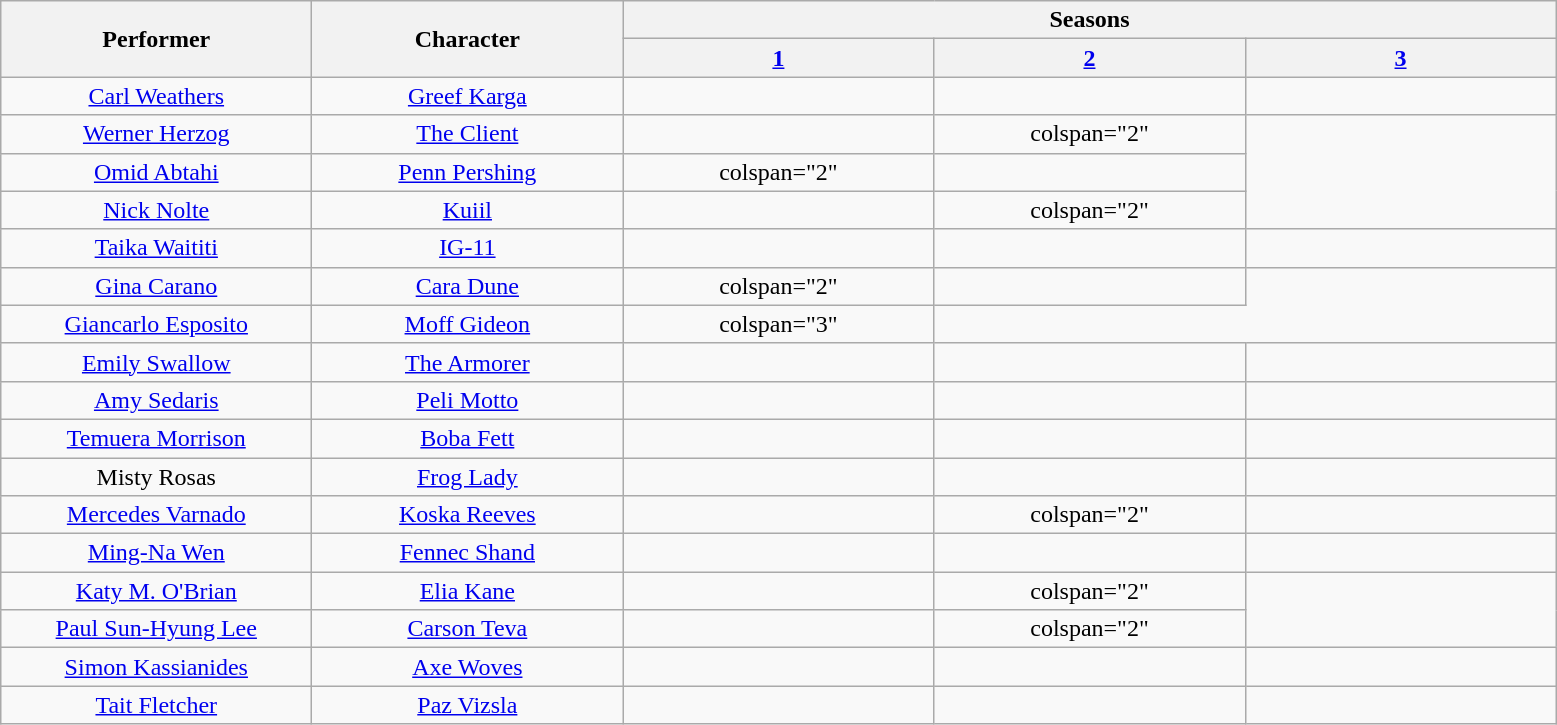<table class="wikitable" style="text-align: center;">
<tr>
<th rowspan="2" style="width: 200px;">Performer</th>
<th rowspan="2" style="width: 200px;">Character</th>
<th colspan="3" style="width: 200px;">Seasons</th>
</tr>
<tr>
<th style="width: 200px;"><a href='#'>1</a></th>
<th style="width: 200px;"><a href='#'>2</a></th>
<th style="width: 200px;"><a href='#'>3</a></th>
</tr>
<tr>
<td><a href='#'>Carl Weathers</a></td>
<td><a href='#'>Greef Karga</a></td>
<td></td>
<td></td>
<td></td>
</tr>
<tr>
<td><a href='#'>Werner Herzog</a></td>
<td><a href='#'>The Client</a></td>
<td></td>
<td>colspan="2" </td>
</tr>
<tr>
<td><a href='#'>Omid Abtahi</a></td>
<td><a href='#'>Penn Pershing</a></td>
<td>colspan="2" </td>
<td></td>
</tr>
<tr>
<td><a href='#'>Nick Nolte</a> </td>
<td><a href='#'>Kuiil</a></td>
<td></td>
<td>colspan="2" </td>
</tr>
<tr>
<td><a href='#'>Taika Waititi</a> </td>
<td><a href='#'>IG-11</a></td>
<td></td>
<td></td>
<td></td>
</tr>
<tr>
<td><a href='#'>Gina Carano</a></td>
<td><a href='#'>Cara Dune</a></td>
<td>colspan="2" </td>
<td></td>
</tr>
<tr>
<td><a href='#'>Giancarlo Esposito</a></td>
<td><a href='#'>Moff Gideon</a></td>
<td>colspan="3" </td>
</tr>
<tr>
<td><a href='#'>Emily Swallow</a></td>
<td><a href='#'>The Armorer</a></td>
<td></td>
<td></td>
<td></td>
</tr>
<tr>
<td><a href='#'>Amy Sedaris</a></td>
<td><a href='#'>Peli Motto</a></td>
<td></td>
<td></td>
<td></td>
</tr>
<tr>
<td><a href='#'>Temuera Morrison</a></td>
<td><a href='#'>Boba Fett</a></td>
<td></td>
<td></td>
<td></td>
</tr>
<tr>
<td>Misty Rosas</td>
<td><a href='#'>Frog Lady</a></td>
<td></td>
<td></td>
<td></td>
</tr>
<tr>
<td><a href='#'>Mercedes Varnado</a></td>
<td><a href='#'>Koska Reeves</a></td>
<td></td>
<td>colspan="2" </td>
</tr>
<tr>
<td><a href='#'>Ming-Na Wen</a></td>
<td><a href='#'>Fennec Shand</a></td>
<td></td>
<td></td>
<td></td>
</tr>
<tr>
<td><a href='#'>Katy M. O'Brian</a></td>
<td><a href='#'>Elia Kane</a></td>
<td></td>
<td>colspan="2" </td>
</tr>
<tr>
<td><a href='#'>Paul Sun-Hyung Lee</a></td>
<td><a href='#'>Carson Teva</a></td>
<td></td>
<td>colspan="2" </td>
</tr>
<tr>
<td><a href='#'>Simon Kassianides</a></td>
<td><a href='#'>Axe Woves</a></td>
<td></td>
<td></td>
<td></td>
</tr>
<tr>
<td><a href='#'>Tait Fletcher</a></td>
<td><a href='#'>Paz Vizsla</a></td>
<td></td>
<td></td>
<td></td>
</tr>
</table>
